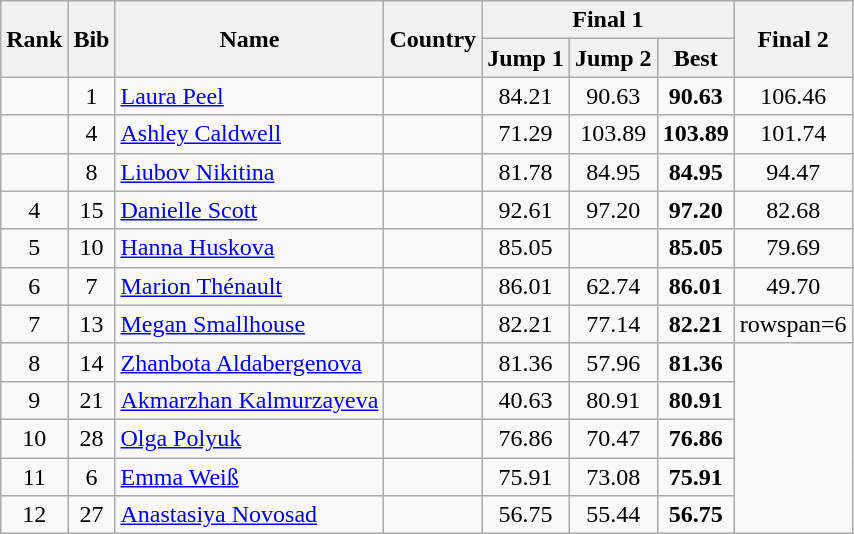<table class="wikitable sortable" style="text-align:center">
<tr>
<th rowspan=2>Rank</th>
<th rowspan=2>Bib</th>
<th rowspan=2>Name</th>
<th rowspan=2>Country</th>
<th class=unsortable colspan=3>Final 1</th>
<th rowspan=2>Final 2</th>
</tr>
<tr>
<th>Jump 1</th>
<th>Jump 2</th>
<th>Best</th>
</tr>
<tr>
<td></td>
<td>1</td>
<td align=left><a href='#'>Laura Peel</a></td>
<td align=left></td>
<td>84.21</td>
<td>90.63</td>
<td><strong>90.63</strong></td>
<td>106.46</td>
</tr>
<tr>
<td></td>
<td>4</td>
<td align=left><a href='#'>Ashley Caldwell</a></td>
<td align=left></td>
<td>71.29</td>
<td>103.89</td>
<td><strong>103.89</strong></td>
<td>101.74</td>
</tr>
<tr>
<td></td>
<td>8</td>
<td align=left><a href='#'>Liubov Nikitina</a></td>
<td align=left></td>
<td>81.78</td>
<td>84.95</td>
<td><strong>84.95</strong></td>
<td>94.47</td>
</tr>
<tr>
<td>4</td>
<td>15</td>
<td align=left><a href='#'>Danielle Scott</a></td>
<td align=left></td>
<td>92.61</td>
<td>97.20</td>
<td><strong>97.20</strong></td>
<td>82.68</td>
</tr>
<tr>
<td>5</td>
<td>10</td>
<td align=left><a href='#'>Hanna Huskova</a></td>
<td align=left></td>
<td>85.05</td>
<td></td>
<td><strong>85.05</strong></td>
<td>79.69</td>
</tr>
<tr>
<td>6</td>
<td>7</td>
<td align=left><a href='#'>Marion Thénault</a></td>
<td align=left></td>
<td>86.01</td>
<td>62.74</td>
<td><strong>86.01</strong></td>
<td>49.70</td>
</tr>
<tr>
<td>7</td>
<td>13</td>
<td align=left><a href='#'>Megan Smallhouse</a></td>
<td align=left></td>
<td>82.21</td>
<td>77.14</td>
<td><strong>82.21</strong></td>
<td>rowspan=6 </td>
</tr>
<tr>
<td>8</td>
<td>14</td>
<td align=left><a href='#'>Zhanbota Aldabergenova</a></td>
<td align=left></td>
<td>81.36</td>
<td>57.96</td>
<td><strong>81.36</strong></td>
</tr>
<tr>
<td>9</td>
<td>21</td>
<td align=left><a href='#'>Akmarzhan Kalmurzayeva</a></td>
<td align=left></td>
<td>40.63</td>
<td>80.91</td>
<td><strong>80.91</strong></td>
</tr>
<tr>
<td>10</td>
<td>28</td>
<td align=left><a href='#'>Olga Polyuk</a></td>
<td align=left></td>
<td>76.86</td>
<td>70.47</td>
<td><strong>76.86</strong></td>
</tr>
<tr>
<td>11</td>
<td>6</td>
<td align=left><a href='#'>Emma Weiß</a></td>
<td align=left></td>
<td>75.91</td>
<td>73.08</td>
<td><strong>75.91</strong></td>
</tr>
<tr>
<td>12</td>
<td>27</td>
<td align=left><a href='#'>Anastasiya Novosad</a></td>
<td align=left></td>
<td>56.75</td>
<td>55.44</td>
<td><strong>56.75</strong></td>
</tr>
</table>
